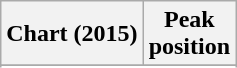<table class="wikitable plainrowheaders sortable">
<tr>
<th scope="col">Chart (2015)</th>
<th scope="col">Peak<br> position</th>
</tr>
<tr>
</tr>
<tr>
</tr>
</table>
